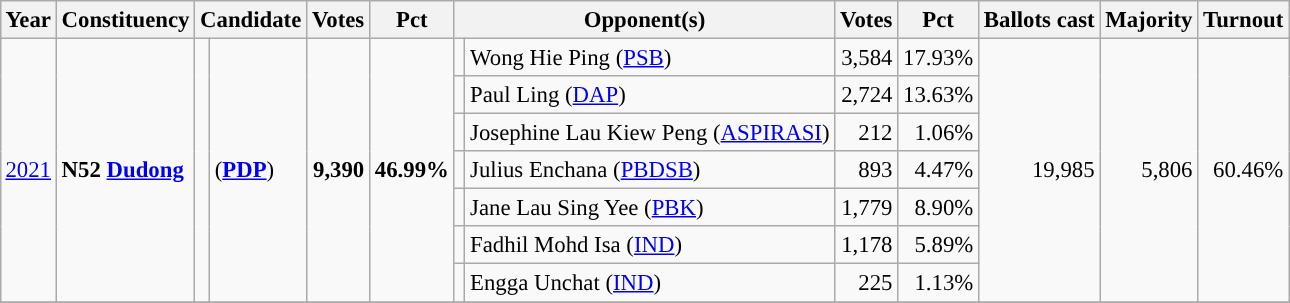<table class="wikitable" style="margin:0.5em ; font-size:95%">
<tr>
<th>Year</th>
<th>Constituency</th>
<th colspan="2">Candidate</th>
<th>Votes</th>
<th>Pct</th>
<th colspan="2">Opponent(s)</th>
<th>Votes</th>
<th>Pct</th>
<th>Ballots cast</th>
<th>Majority</th>
<th>Turnout</th>
</tr>
<tr>
<td rowspan="7"><a href='#'>2021</a></td>
<td rowspan="7"><strong>N52 <a href='#'>Dudong</a></strong></td>
<td rowspan="7" ></td>
<td rowspan="7"> (<a href='#'><strong>PDP</strong></a>)</td>
<td rowspan="7" style="text-align:right;"><strong>9,390</strong></td>
<td rowspan="7" style="text-align:right;"><strong>46.99%</strong></td>
<td style="background-color:"></td>
<td>Wong Hie Ping (<a href='#'>PSB</a>)</td>
<td style="text-align:right;">3,584</td>
<td style="text-align:right;">17.93%</td>
<td rowspan="7" style="text-align:right;">19,985</td>
<td rowspan="7" style="text-align:right;">5,806</td>
<td rowspan="7" style="text-align:right;">60.46%</td>
</tr>
<tr>
<td></td>
<td>Paul Ling (<a href='#'>DAP</a>)</td>
<td style="text-align:right;">2,724</td>
<td style="text-align:right;">13.63%</td>
</tr>
<tr>
<td style="background:"></td>
<td>Josephine Lau Kiew Peng (<a href='#'>ASPIRASI</a>)</td>
<td style="text-align:right;">212</td>
<td style="text-align:right;">1.06%</td>
</tr>
<tr>
<td></td>
<td>Julius Enchana (<a href='#'>PBDSB</a>)</td>
<td style="text-align:right;">893</td>
<td style="text-align:right;">4.47%</td>
</tr>
<tr>
<td></td>
<td>Jane Lau Sing Yee (<a href='#'>PBK</a>)</td>
<td style="text-align:right;">1,779</td>
<td style="text-align:right;">8.90%</td>
</tr>
<tr>
<td></td>
<td>Fadhil Mohd Isa (<a href='#'>IND</a>)</td>
<td style="text-align:right;">1,178</td>
<td style="text-align:right;">5.89%</td>
</tr>
<tr>
<td></td>
<td>Engga Unchat (<a href='#'>IND</a>)</td>
<td style="text-align:right;">225</td>
<td style="text-align:right;">1.13%</td>
</tr>
<tr>
</tr>
</table>
